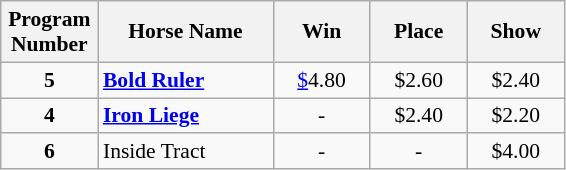<table class="wikitable sortable" style="font-size:90%">
<tr>
<th width="58px">Program <br> Number</th>
<th width="110px">Horse Name <br></th>
<th width="58px">Win <br></th>
<th width="58px">Place <br></th>
<th width="58px">Show <br></th>
</tr>
<tr>
<td align=center><strong>5</strong></td>
<td><strong><a href='#'>Bold Ruler</a></strong></td>
<td align=center><a href='#'>$</a>4.80</td>
<td align=center>$2.60</td>
<td align=center>$2.40</td>
</tr>
<tr>
<td align=center><strong>4</strong></td>
<td><strong><a href='#'>Iron Liege</a></strong></td>
<td align=center>-</td>
<td align=center>$2.40</td>
<td align=center>$2.20</td>
</tr>
<tr>
<td align=center><strong>6</strong></td>
<td>Inside Tract</td>
<td align=center>-</td>
<td align=center>-</td>
<td align=center>$4.00</td>
</tr>
</table>
